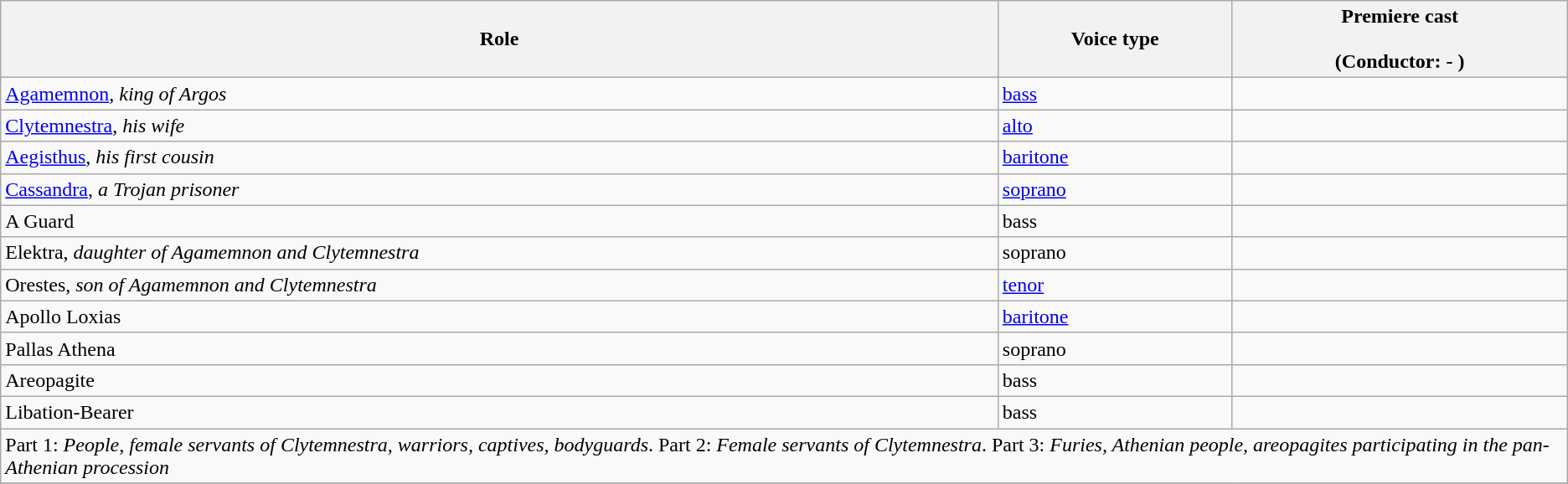<table class="wikitable" border="1">
<tr>
<th>Role</th>
<th>Voice type</th>
<th>Premiere cast<br><br>(Conductor: - )</th>
</tr>
<tr>
<td><a href='#'>Agamemnon</a>, <em>king of Argos</em></td>
<td><a href='#'>bass</a></td>
</tr>
<tr>
<td><a href='#'>Clytemnestra</a>, <em>his wife</em></td>
<td><a href='#'>alto</a></td>
<td></td>
</tr>
<tr>
<td><a href='#'>Aegisthus</a>, <em>his first cousin</em></td>
<td><a href='#'>baritone</a></td>
<td></td>
</tr>
<tr>
<td><a href='#'>Cassandra</a>, <em>a Trojan prisoner</em></td>
<td><a href='#'>soprano</a></td>
<td></td>
</tr>
<tr>
<td>A Guard</td>
<td>bass</td>
<td></td>
</tr>
<tr>
<td>Elektra, <em>daughter of Agamemnon and Clytemnestra</em></td>
<td>soprano</td>
<td></td>
</tr>
<tr>
<td>Orestes, <em>son of Agamemnon and Clytemnestra</em></td>
<td><a href='#'>tenor</a></td>
<td></td>
</tr>
<tr>
<td>Apollo Loxias</td>
<td><a href='#'>baritone</a></td>
<td></td>
</tr>
<tr>
<td>Pallas Athena</td>
<td>soprano</td>
<td></td>
</tr>
<tr>
<td>Areopagite</td>
<td>bass</td>
<td></td>
</tr>
<tr>
<td>Libation-Bearer</td>
<td>bass</td>
<td></td>
</tr>
<tr>
<td colspan="3">Part 1: <em>People, female servants of Clytemnestra, warriors, captives, bodyguards</em>. Part 2: <em>Female servants of Clytemnestra</em>. Part 3: <em>Furies, Athenian people, areopagites participating in the pan-Athenian procession</em></td>
</tr>
<tr>
</tr>
</table>
